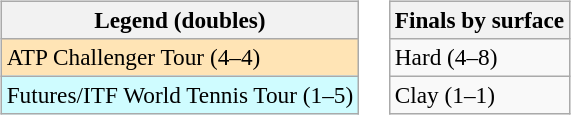<table>
<tr valign=top>
<td><br><table class=wikitable style=font-size:97%>
<tr>
<th>Legend (doubles)</th>
</tr>
<tr bgcolor=moccasin>
<td>ATP Challenger Tour (4–4)</td>
</tr>
<tr bgcolor=#cffcff>
<td>Futures/ITF World Tennis Tour (1–5)</td>
</tr>
</table>
</td>
<td><br><table class=wikitable style=font-size:97%>
<tr>
<th>Finals by surface</th>
</tr>
<tr>
<td>Hard (4–8)</td>
</tr>
<tr>
<td>Clay (1–1)</td>
</tr>
</table>
</td>
</tr>
</table>
